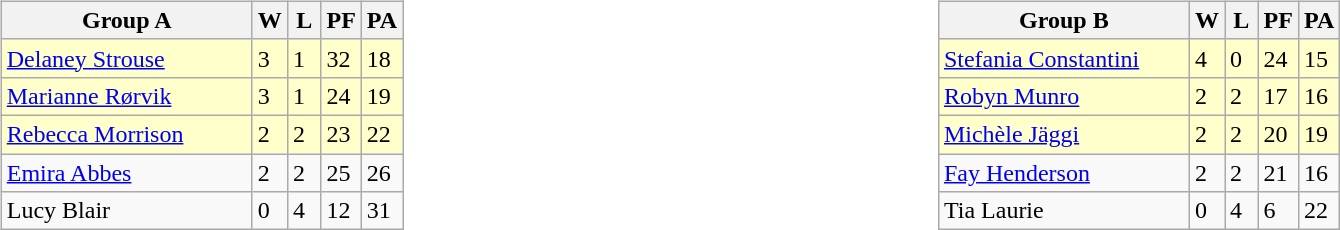<table table>
<tr>
<td valign=top width=10%><br><table class=wikitable>
<tr>
<th width=160>Group A</th>
<th width=15>W</th>
<th width=15>L</th>
<th width=15>PF</th>
<th width=15>PA</th>
</tr>
<tr bgcolor=#ffffcc>
<td> <a href='#'>Delaney Strouse</a></td>
<td>3</td>
<td>1</td>
<td>32</td>
<td>18</td>
</tr>
<tr bgcolor=#ffffcc>
<td> <a href='#'>Marianne Rørvik</a></td>
<td>3</td>
<td>1</td>
<td>24</td>
<td>19</td>
</tr>
<tr bgcolor=#ffffcc>
<td> <a href='#'>Rebecca Morrison</a></td>
<td>2</td>
<td>2</td>
<td>23</td>
<td>22</td>
</tr>
<tr>
<td> <a href='#'>Emira Abbes</a></td>
<td>2</td>
<td>2</td>
<td>25</td>
<td>26</td>
</tr>
<tr>
<td> Lucy Blair</td>
<td>0</td>
<td>4</td>
<td>12</td>
<td>31</td>
</tr>
</table>
</td>
<td valign=top width=10%><br><table class=wikitable>
<tr>
<th width=160>Group B</th>
<th width=15>W</th>
<th width=15>L</th>
<th width=15>PF</th>
<th width=15>PA</th>
</tr>
<tr bgcolor=#ffffcc>
<td> <a href='#'>Stefania Constantini</a></td>
<td>4</td>
<td>0</td>
<td>24</td>
<td>15</td>
</tr>
<tr bgcolor=#ffffcc>
<td> <a href='#'>Robyn Munro</a></td>
<td>2</td>
<td>2</td>
<td>17</td>
<td>16</td>
</tr>
<tr bgcolor=#ffffcc>
<td> <a href='#'>Michèle Jäggi</a></td>
<td>2</td>
<td>2</td>
<td>20</td>
<td>19</td>
</tr>
<tr>
<td> <a href='#'>Fay Henderson</a></td>
<td>2</td>
<td>2</td>
<td>21</td>
<td>16</td>
</tr>
<tr>
<td> Tia Laurie</td>
<td>0</td>
<td>4</td>
<td>6</td>
<td>22</td>
</tr>
</table>
</td>
</tr>
</table>
